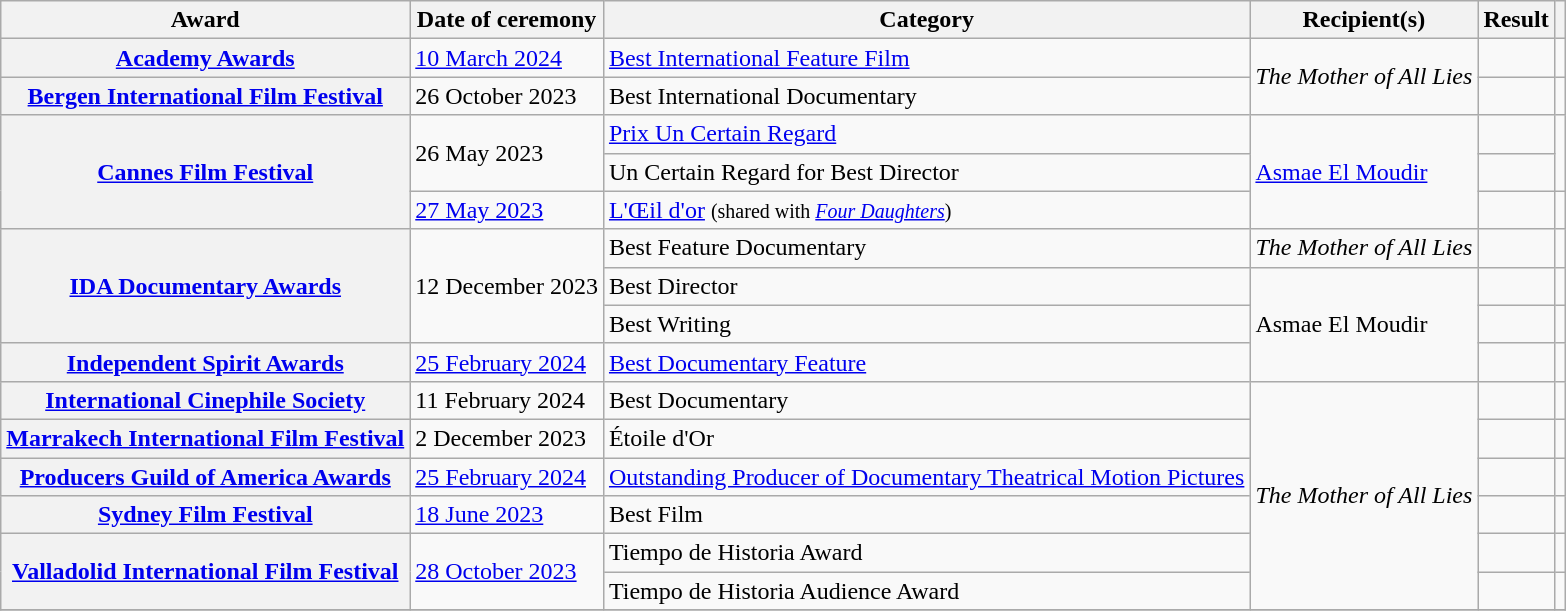<table class="wikitable sortable plainrowheaders">
<tr>
<th scope="col">Award</th>
<th scope="col">Date of ceremony</th>
<th scope="col">Category</th>
<th scope="col">Recipient(s)</th>
<th scope="col">Result</th>
<th scope="col" class="unsortable"></th>
</tr>
<tr>
<th scope="row"><a href='#'>Academy Awards</a></th>
<td><a href='#'>10 March 2024</a></td>
<td><a href='#'>Best International Feature Film</a></td>
<td rowspan="2"><em>The Mother of All Lies</em></td>
<td></td>
<td align="center"></td>
</tr>
<tr>
<th scope="row"><a href='#'>Bergen International Film Festival</a></th>
<td>26 October 2023</td>
<td>Best International Documentary</td>
<td></td>
<td align="center"></td>
</tr>
<tr>
<th rowspan="3" scope="row"><a href='#'>Cannes Film Festival</a></th>
<td rowspan="2">26 May 2023</td>
<td><a href='#'>Prix Un Certain Regard</a></td>
<td rowspan="3"><a href='#'>Asmae El Moudir</a></td>
<td></td>
<td rowspan="2" align="center"><br></td>
</tr>
<tr>
<td>Un Certain Regard for Best Director</td>
<td></td>
</tr>
<tr>
<td><a href='#'>27 May 2023</a></td>
<td><a href='#'>L'Œil d'or</a> <small>(shared with <em><a href='#'>Four Daughters</a></em>)</small></td>
<td></td>
<td align="center"></td>
</tr>
<tr>
<th scope="row" rowspan="3"><a href='#'>IDA Documentary Awards</a></th>
<td rowspan="3">12 December 2023</td>
<td>Best Feature Documentary</td>
<td><em>The Mother of All Lies</em></td>
<td></td>
<td align="center"></td>
</tr>
<tr>
<td>Best Director</td>
<td rowspan="3">Asmae El Moudir</td>
<td></td>
<td align="center"></td>
</tr>
<tr>
<td>Best Writing</td>
<td></td>
<td align="center"></td>
</tr>
<tr>
<th scope="row"><a href='#'>Independent Spirit Awards</a></th>
<td><a href='#'>25 February 2024</a></td>
<td><a href='#'>Best Documentary Feature</a></td>
<td></td>
<td align="center"></td>
</tr>
<tr>
<th scope="row"><a href='#'>International Cinephile Society</a></th>
<td>11 February 2024</td>
<td>Best Documentary</td>
<td rowspan="6"><em>The Mother of All Lies</em></td>
<td></td>
<td align="center"></td>
</tr>
<tr>
<th scope="row"><a href='#'>Marrakech International Film Festival</a></th>
<td>2 December 2023</td>
<td>Étoile d'Or</td>
<td></td>
<td align="center"></td>
</tr>
<tr>
<th scope="row"><a href='#'>Producers Guild of America Awards</a></th>
<td><a href='#'>25 February 2024</a></td>
<td><a href='#'>Outstanding Producer of Documentary Theatrical Motion Pictures</a></td>
<td></td>
<td align="center"></td>
</tr>
<tr>
<th scope="row"><a href='#'>Sydney Film Festival</a></th>
<td><a href='#'>18 June 2023</a></td>
<td>Best Film</td>
<td></td>
<td align="center"></td>
</tr>
<tr>
<th scope="row" rowspan="2"><a href='#'>Valladolid International Film Festival</a></th>
<td rowspan="2"><a href='#'>28 October 2023</a></td>
<td>Tiempo de Historia Award</td>
<td></td>
<td align="center"></td>
</tr>
<tr>
<td>Tiempo de Historia Audience Award</td>
<td></td>
<td align="center"></td>
</tr>
<tr>
</tr>
</table>
